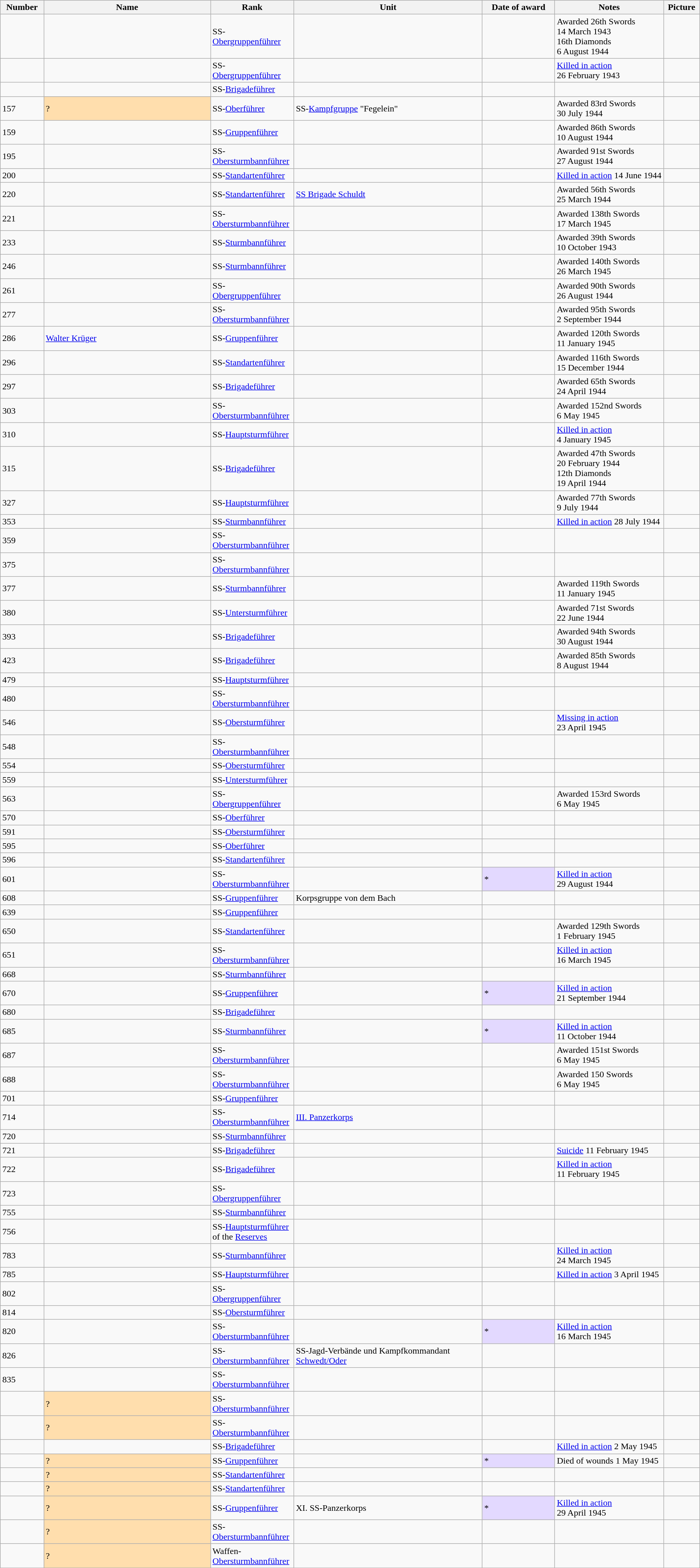<table class="wikitable sortable" style="width:100%;">
<tr>
<th width="6%">Number</th>
<th width="23%">Name</th>
<th width="10%">Rank</th>
<th width="26%">Unit</th>
<th width="10%">Date of award</th>
<th width="15%">Notes</th>
<th width="5%" class="unsortable">Picture</th>
</tr>
<tr>
<td></td>
<td></td>
<td>SS-<a href='#'>Obergruppenführer</a></td>
<td></td>
<td></td>
<td>Awarded 26th Swords 14 March 1943<br>16th Diamonds 6 August 1944</td>
<td></td>
</tr>
<tr>
<td></td>
<td></td>
<td>SS-<a href='#'>Obergruppenführer</a></td>
<td></td>
<td></td>
<td><a href='#'>Killed in action</a> 26 February 1943</td>
<td></td>
</tr>
<tr>
<td></td>
<td></td>
<td>SS-<a href='#'>Brigadeführer</a></td>
<td></td>
<td></td>
<td></td>
<td></td>
</tr>
<tr>
<td>157</td>
<td style="background:#ffdead;">?</td>
<td>SS-<a href='#'>Oberführer</a></td>
<td>SS-<a href='#'>Kampfgruppe</a> "Fegelein"</td>
<td></td>
<td>Awarded 83rd Swords 30 July 1944</td>
<td></td>
</tr>
<tr>
<td>159</td>
<td></td>
<td>SS-<a href='#'>Gruppenführer</a></td>
<td></td>
<td></td>
<td>Awarded 86th Swords 10 August 1944</td>
<td></td>
</tr>
<tr>
<td>195</td>
<td></td>
<td>SS-<a href='#'>Obersturmbannführer</a></td>
<td></td>
<td></td>
<td>Awarded 91st Swords 27 August 1944</td>
<td></td>
</tr>
<tr>
<td>200</td>
<td></td>
<td>SS-<a href='#'>Standartenführer</a></td>
<td></td>
<td></td>
<td><a href='#'>Killed in action</a> 14 June 1944</td>
<td></td>
</tr>
<tr>
<td>220</td>
<td></td>
<td>SS-<a href='#'>Standartenführer</a></td>
<td><a href='#'>SS Brigade Schuldt</a></td>
<td></td>
<td>Awarded 56th Swords 25 March 1944</td>
<td></td>
</tr>
<tr>
<td>221</td>
<td></td>
<td>SS-<a href='#'>Obersturmbannführer</a></td>
<td></td>
<td></td>
<td>Awarded 138th Swords 17 March 1945</td>
<td></td>
</tr>
<tr>
<td>233</td>
<td></td>
<td>SS-<a href='#'>Sturmbannführer</a></td>
<td></td>
<td></td>
<td>Awarded 39th Swords 10 October 1943</td>
<td></td>
</tr>
<tr>
<td>246</td>
<td></td>
<td>SS-<a href='#'>Sturmbannführer</a></td>
<td></td>
<td></td>
<td>Awarded 140th Swords 26 March 1945</td>
<td></td>
</tr>
<tr>
<td>261</td>
<td></td>
<td>SS-<a href='#'>Obergruppenführer</a></td>
<td></td>
<td></td>
<td>Awarded 90th Swords 26 August 1944</td>
<td></td>
</tr>
<tr>
<td>277</td>
<td></td>
<td>SS-<a href='#'>Obersturmbannführer</a></td>
<td></td>
<td></td>
<td>Awarded 95th Swords 2 September 1944</td>
<td></td>
</tr>
<tr>
<td>286</td>
<td><a href='#'>Walter Krüger</a></td>
<td>SS-<a href='#'>Gruppenführer</a></td>
<td></td>
<td></td>
<td>Awarded 120th Swords 11 January 1945</td>
<td></td>
</tr>
<tr>
<td>296</td>
<td></td>
<td>SS-<a href='#'>Standartenführer</a></td>
<td></td>
<td></td>
<td>Awarded 116th Swords 15 December 1944</td>
<td></td>
</tr>
<tr>
<td>297</td>
<td></td>
<td>SS-<a href='#'>Brigadeführer</a></td>
<td></td>
<td></td>
<td>Awarded 65th Swords 24 April 1944</td>
<td></td>
</tr>
<tr>
<td>303</td>
<td></td>
<td>SS-<a href='#'>Obersturmbannführer</a></td>
<td></td>
<td></td>
<td>Awarded 152nd Swords 6 May 1945</td>
<td></td>
</tr>
<tr>
<td>310</td>
<td></td>
<td>SS-<a href='#'>Hauptsturmführer</a></td>
<td></td>
<td></td>
<td><a href='#'>Killed in action</a> 4 January 1945</td>
<td></td>
</tr>
<tr>
<td>315</td>
<td></td>
<td>SS-<a href='#'>Brigadeführer</a></td>
<td></td>
<td></td>
<td>Awarded 47th Swords 20 February 1944<br>12th Diamonds 19 April 1944</td>
<td></td>
</tr>
<tr>
<td>327</td>
<td></td>
<td>SS-<a href='#'>Hauptsturmführer</a></td>
<td></td>
<td></td>
<td>Awarded 77th Swords 9 July 1944</td>
<td></td>
</tr>
<tr>
<td>353</td>
<td></td>
<td>SS-<a href='#'>Sturmbannführer</a></td>
<td></td>
<td></td>
<td><a href='#'>Killed in action</a> 28 July 1944</td>
<td></td>
</tr>
<tr>
<td>359</td>
<td></td>
<td>SS-<a href='#'>Obersturmbannführer</a></td>
<td></td>
<td></td>
<td></td>
<td></td>
</tr>
<tr>
<td>375</td>
<td></td>
<td>SS-<a href='#'>Obersturmbannführer</a></td>
<td></td>
<td></td>
<td></td>
<td></td>
</tr>
<tr>
<td>377</td>
<td></td>
<td>SS-<a href='#'>Sturmbannführer</a></td>
<td></td>
<td></td>
<td>Awarded 119th Swords 11 January 1945</td>
<td></td>
</tr>
<tr>
<td>380</td>
<td></td>
<td>SS-<a href='#'>Untersturmführer</a></td>
<td></td>
<td></td>
<td>Awarded 71st Swords 22 June 1944</td>
<td></td>
</tr>
<tr>
<td>393</td>
<td></td>
<td>SS-<a href='#'>Brigadeführer</a></td>
<td></td>
<td></td>
<td>Awarded 94th Swords 30 August 1944</td>
<td></td>
</tr>
<tr>
<td>423</td>
<td></td>
<td>SS-<a href='#'>Brigadeführer</a></td>
<td></td>
<td></td>
<td>Awarded 85th Swords 8 August 1944</td>
<td></td>
</tr>
<tr>
<td>479</td>
<td></td>
<td>SS-<a href='#'>Hauptsturmführer</a></td>
<td></td>
<td></td>
<td></td>
<td></td>
</tr>
<tr>
<td>480</td>
<td></td>
<td>SS-<a href='#'>Obersturmbannführer</a></td>
<td></td>
<td></td>
<td></td>
<td></td>
</tr>
<tr>
<td>546</td>
<td></td>
<td>SS-<a href='#'>Obersturmführer</a></td>
<td></td>
<td></td>
<td><a href='#'>Missing in action</a> 23 April 1945</td>
<td></td>
</tr>
<tr>
<td>548</td>
<td></td>
<td>SS-<a href='#'>Obersturmbannführer</a></td>
<td></td>
<td></td>
<td></td>
<td></td>
</tr>
<tr>
<td>554</td>
<td></td>
<td>SS-<a href='#'>Obersturmführer</a></td>
<td></td>
<td></td>
<td></td>
<td></td>
</tr>
<tr>
<td>559</td>
<td></td>
<td>SS-<a href='#'>Untersturmführer</a></td>
<td></td>
<td></td>
<td></td>
<td></td>
</tr>
<tr>
<td>563</td>
<td></td>
<td>SS-<a href='#'>Obergruppenführer</a></td>
<td></td>
<td></td>
<td>Awarded 153rd Swords 6 May 1945</td>
<td></td>
</tr>
<tr>
<td>570</td>
<td></td>
<td>SS-<a href='#'>Oberführer</a></td>
<td></td>
<td></td>
<td></td>
<td></td>
</tr>
<tr>
<td>591</td>
<td></td>
<td>SS-<a href='#'>Obersturmführer</a></td>
<td></td>
<td></td>
<td></td>
<td></td>
</tr>
<tr>
<td>595</td>
<td></td>
<td>SS-<a href='#'>Oberführer</a></td>
<td></td>
<td></td>
<td></td>
<td></td>
</tr>
<tr>
<td>596</td>
<td></td>
<td>SS-<a href='#'>Standartenführer</a></td>
<td></td>
<td></td>
<td></td>
<td></td>
</tr>
<tr>
<td>601</td>
<td></td>
<td>SS-<a href='#'>Obersturmbannführer</a></td>
<td></td>
<td style="background:#e3d9ff;" align="left">*</td>
<td><a href='#'>Killed in action</a> 29 August 1944</td>
<td></td>
</tr>
<tr>
<td>608</td>
<td></td>
<td>SS-<a href='#'>Gruppenführer</a></td>
<td>Korpsgruppe von dem Bach</td>
<td></td>
<td></td>
<td></td>
</tr>
<tr>
<td>639</td>
<td></td>
<td>SS-<a href='#'>Gruppenführer</a></td>
<td></td>
<td></td>
<td></td>
<td></td>
</tr>
<tr>
<td>650</td>
<td></td>
<td>SS-<a href='#'>Standartenführer</a></td>
<td></td>
<td></td>
<td>Awarded 129th Swords 1 February 1945</td>
<td></td>
</tr>
<tr>
<td>651</td>
<td></td>
<td>SS-<a href='#'>Obersturmbannführer</a></td>
<td></td>
<td></td>
<td><a href='#'>Killed in action</a> 16 March 1945</td>
<td></td>
</tr>
<tr>
<td>668</td>
<td></td>
<td>SS-<a href='#'>Sturmbannführer</a></td>
<td></td>
<td></td>
<td></td>
<td></td>
</tr>
<tr>
<td>670</td>
<td></td>
<td>SS-<a href='#'>Gruppenführer</a></td>
<td></td>
<td style="background:#e3d9ff;" align="left">*</td>
<td><a href='#'>Killed in action</a> 21 September 1944</td>
<td></td>
</tr>
<tr>
<td>680</td>
<td></td>
<td>SS-<a href='#'>Brigadeführer</a></td>
<td></td>
<td></td>
<td></td>
<td></td>
</tr>
<tr>
<td>685</td>
<td></td>
<td>SS-<a href='#'>Sturmbannführer</a></td>
<td></td>
<td style="background:#e3d9ff;" align="left">*</td>
<td><a href='#'>Killed in action</a> 11 October 1944</td>
<td></td>
</tr>
<tr>
<td>687</td>
<td></td>
<td>SS-<a href='#'>Obersturmbannführer</a></td>
<td></td>
<td></td>
<td>Awarded 151st Swords 6 May 1945</td>
<td></td>
</tr>
<tr>
<td>688</td>
<td></td>
<td>SS-<a href='#'>Obersturmbannführer</a></td>
<td></td>
<td></td>
<td>Awarded 150 Swords 6 May 1945</td>
<td></td>
</tr>
<tr>
<td>701</td>
<td></td>
<td>SS-<a href='#'>Gruppenführer</a></td>
<td></td>
<td></td>
<td></td>
<td></td>
</tr>
<tr>
<td>714</td>
<td></td>
<td>SS-<a href='#'>Obersturmbannführer</a></td>
<td><a href='#'>III. Panzerkorps</a></td>
<td></td>
<td></td>
<td></td>
</tr>
<tr>
<td>720</td>
<td></td>
<td>SS-<a href='#'>Sturmbannführer</a></td>
<td></td>
<td></td>
<td></td>
<td></td>
</tr>
<tr>
<td>721</td>
<td></td>
<td>SS-<a href='#'>Brigadeführer</a></td>
<td></td>
<td></td>
<td><a href='#'>Suicide</a> 11 February 1945</td>
<td></td>
</tr>
<tr>
<td>722</td>
<td></td>
<td>SS-<a href='#'>Brigadeführer</a></td>
<td></td>
<td></td>
<td><a href='#'>Killed in action</a> 11 February 1945</td>
<td></td>
</tr>
<tr>
<td>723</td>
<td></td>
<td>SS-<a href='#'>Obergruppenführer</a></td>
<td></td>
<td></td>
<td></td>
<td></td>
</tr>
<tr>
<td>755</td>
<td></td>
<td>SS-<a href='#'>Sturmbannführer</a></td>
<td></td>
<td></td>
<td></td>
<td></td>
</tr>
<tr>
<td>756</td>
<td></td>
<td>SS-<a href='#'>Hauptsturmführer</a> of the <a href='#'>Reserves</a></td>
<td></td>
<td></td>
<td></td>
<td></td>
</tr>
<tr>
<td>783</td>
<td></td>
<td>SS-<a href='#'>Sturmbannführer</a></td>
<td></td>
<td></td>
<td><a href='#'>Killed in action</a> 24 March 1945</td>
<td></td>
</tr>
<tr>
<td>785</td>
<td></td>
<td>SS-<a href='#'>Hauptsturmführer</a></td>
<td></td>
<td></td>
<td><a href='#'>Killed in action</a> 3 April 1945</td>
<td></td>
</tr>
<tr>
<td>802</td>
<td></td>
<td>SS-<a href='#'>Obergruppenführer</a></td>
<td></td>
<td></td>
<td></td>
<td></td>
</tr>
<tr>
<td>814</td>
<td></td>
<td>SS-<a href='#'>Obersturmführer</a></td>
<td></td>
<td></td>
<td></td>
<td></td>
</tr>
<tr>
<td>820</td>
<td></td>
<td>SS-<a href='#'>Obersturmbannführer</a></td>
<td></td>
<td style="background:#e3d9ff;" align="left">*</td>
<td><a href='#'>Killed in action</a> 16 March 1945</td>
<td></td>
</tr>
<tr>
<td>826</td>
<td></td>
<td>SS-<a href='#'>Obersturmbannführer</a></td>
<td>SS-Jagd-Verbände und Kampfkommandant <a href='#'>Schwedt/Oder</a></td>
<td></td>
<td></td>
<td></td>
</tr>
<tr>
<td>835</td>
<td></td>
<td>SS-<a href='#'>Obersturmbannführer</a></td>
<td></td>
<td></td>
<td></td>
<td></td>
</tr>
<tr>
<td></td>
<td style="background:#ffdead;">?</td>
<td>SS-<a href='#'>Obersturmbannführer</a></td>
<td></td>
<td></td>
<td></td>
<td></td>
</tr>
<tr>
<td></td>
<td style="background:#ffdead;">?</td>
<td>SS-<a href='#'>Obersturmbannführer</a></td>
<td></td>
<td></td>
<td></td>
<td></td>
</tr>
<tr>
<td></td>
<td></td>
<td>SS-<a href='#'>Brigadeführer</a></td>
<td></td>
<td></td>
<td><a href='#'>Killed in action</a> 2 May 1945</td>
<td></td>
</tr>
<tr>
<td></td>
<td style="background:#ffdead;">?</td>
<td>SS-<a href='#'>Gruppenführer</a></td>
<td></td>
<td style="background:#e3d9ff;" align="left">*</td>
<td>Died of wounds 1 May 1945</td>
<td></td>
</tr>
<tr>
<td></td>
<td style="background:#ffdead;">?</td>
<td>SS-<a href='#'>Standartenführer</a></td>
<td></td>
<td></td>
<td></td>
<td></td>
</tr>
<tr>
<td></td>
<td style="background:#ffdead;">?</td>
<td>SS-<a href='#'>Standartenführer</a></td>
<td></td>
<td></td>
<td></td>
<td></td>
</tr>
<tr>
<td></td>
<td style="background:#ffdead;">?</td>
<td>SS-<a href='#'>Gruppenführer</a></td>
<td>XI. SS-Panzerkorps</td>
<td style="background:#e3d9ff;" align="left">*</td>
<td><a href='#'>Killed in action</a> 29 April 1945</td>
<td></td>
</tr>
<tr>
<td></td>
<td style="background:#ffdead;">?</td>
<td>SS-<a href='#'>Obersturmbannführer</a></td>
<td></td>
<td></td>
<td></td>
<td></td>
</tr>
<tr>
<td></td>
<td style="background:#ffdead;">?</td>
<td>Waffen-<a href='#'>Obersturmbannführer</a></td>
<td></td>
<td></td>
<td></td>
<td></td>
</tr>
</table>
